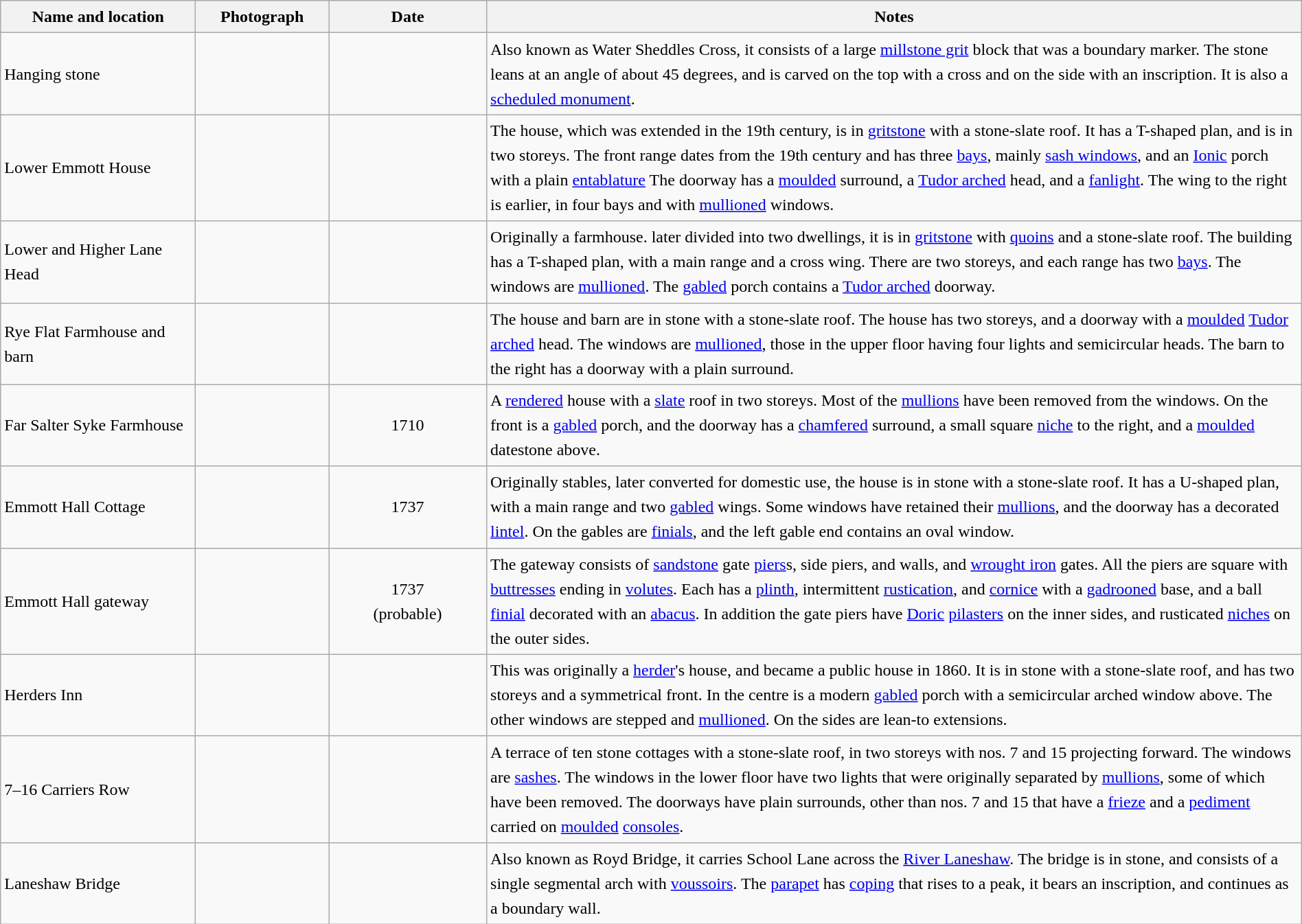<table class="wikitable sortable plainrowheaders" style="width:100%;border:0px;text-align:left;line-height:150%;">
<tr>
<th scope="col"  style="width:150px">Name and location</th>
<th scope="col"  style="width:100px" class="unsortable">Photograph</th>
<th scope="col"  style="width:120px">Date</th>
<th scope="col"  style="width:650px" class="unsortable">Notes</th>
</tr>
<tr>
<td>Hanging stone<br><small></small></td>
<td></td>
<td align="center"></td>
<td>Also known as Water Sheddles Cross, it consists of a large <a href='#'>millstone grit</a> block that was a boundary marker.  The stone leans at an angle of about 45 degrees, and is carved on the top with a cross and on the side with an inscription.  It is also a <a href='#'>scheduled monument</a>.</td>
</tr>
<tr>
<td>Lower Emmott House<br><small></small></td>
<td></td>
<td align="center"></td>
<td>The house, which was extended in the 19th century, is in <a href='#'>gritstone</a> with a stone-slate roof.  It has a T-shaped plan, and is in two storeys.  The front range dates from the 19th century and has three <a href='#'>bays</a>, mainly <a href='#'>sash windows</a>, and an <a href='#'>Ionic</a> porch with a plain <a href='#'>entablature</a>  The doorway has a <a href='#'>moulded</a> surround, a <a href='#'>Tudor arched</a> head, and a <a href='#'>fanlight</a>.  The wing to the right is earlier, in four bays and with <a href='#'>mullioned</a> windows.</td>
</tr>
<tr>
<td>Lower and Higher Lane Head<br><small></small></td>
<td></td>
<td align="center"></td>
<td>Originally a farmhouse. later divided into two dwellings, it is in <a href='#'>gritstone</a> with <a href='#'>quoins</a> and a stone-slate roof.  The building has a T-shaped plan, with a main range and a cross wing.  There are two storeys, and each range has two <a href='#'>bays</a>.  The windows are <a href='#'>mullioned</a>.  The <a href='#'>gabled</a> porch contains a <a href='#'>Tudor arched</a> doorway.</td>
</tr>
<tr>
<td>Rye Flat Farmhouse and barn<br><small></small></td>
<td></td>
<td align="center"></td>
<td>The house and barn are in stone with a stone-slate roof.  The house has two storeys, and a doorway with a <a href='#'>moulded</a> <a href='#'>Tudor arched</a> head.  The windows are <a href='#'>mullioned</a>, those in the upper floor having four lights and semicircular heads.  The barn to the right has a doorway with a plain surround.</td>
</tr>
<tr>
<td>Far Salter Syke Farmhouse<br><small></small></td>
<td></td>
<td align="center">1710</td>
<td>A <a href='#'>rendered</a> house with a <a href='#'>slate</a> roof in two storeys.  Most of the <a href='#'>mullions</a> have been removed from the windows.  On the front is a <a href='#'>gabled</a> porch, and the doorway has a <a href='#'>chamfered</a> surround, a small square <a href='#'>niche</a> to the right, and a <a href='#'>moulded</a> datestone above.</td>
</tr>
<tr>
<td>Emmott Hall Cottage<br><small></small></td>
<td></td>
<td align="center">1737</td>
<td>Originally stables, later converted for domestic use, the house is in stone with a stone-slate roof.  It has a U-shaped plan, with a main range and two <a href='#'>gabled</a> wings.  Some windows have retained their <a href='#'>mullions</a>, and the doorway has a decorated <a href='#'>lintel</a>.  On the gables are <a href='#'>finials</a>, and the left gable end contains an oval window.</td>
</tr>
<tr>
<td>Emmott Hall gateway<br><small></small></td>
<td></td>
<td align="center">1737<br>(probable)</td>
<td>The gateway consists of <a href='#'>sandstone</a> gate <a href='#'>piers</a>s, side piers, and walls, and <a href='#'>wrought iron</a> gates.  All the piers are square with <a href='#'>buttresses</a> ending in <a href='#'>volutes</a>.  Each has a <a href='#'>plinth</a>, intermittent <a href='#'>rustication</a>, and <a href='#'>cornice</a> with a <a href='#'>gadrooned</a> base, and a ball <a href='#'>finial</a> decorated with an <a href='#'>abacus</a>.  In addition the gate piers have <a href='#'>Doric</a> <a href='#'>pilasters</a> on the inner sides, and rusticated <a href='#'>niches</a> on the outer sides.</td>
</tr>
<tr>
<td>Herders Inn<br><small></small></td>
<td></td>
<td align="center"></td>
<td>This was originally a <a href='#'>herder</a>'s house, and became a public house in 1860.  It is in stone with a stone-slate roof, and has two storeys and a symmetrical front.  In the centre is a modern <a href='#'>gabled</a> porch with a semicircular arched window above.  The other windows are stepped and <a href='#'>mullioned</a>.  On the sides are lean-to extensions.</td>
</tr>
<tr>
<td>7–16 Carriers Row<br><small></small></td>
<td></td>
<td align="center"></td>
<td>A terrace of ten stone cottages with a stone-slate roof, in two storeys with nos. 7 and 15 projecting forward.  The windows are <a href='#'>sashes</a>.  The windows in the lower floor have two lights that were originally separated by <a href='#'>mullions</a>, some of which have been removed.  The doorways have plain surrounds, other than nos. 7 and 15 that have a <a href='#'>frieze</a> and a <a href='#'>pediment</a> carried on <a href='#'>moulded</a> <a href='#'>consoles</a>.</td>
</tr>
<tr>
<td>Laneshaw Bridge<br><small></small></td>
<td></td>
<td align="center"></td>
<td>Also known as Royd Bridge, it carries School Lane across the <a href='#'>River Laneshaw</a>.  The bridge is in stone, and consists of a single segmental arch with <a href='#'>voussoirs</a>.  The <a href='#'>parapet</a> has <a href='#'>coping</a> that rises to a peak, it bears an inscription, and continues as a boundary wall.</td>
</tr>
<tr>
</tr>
</table>
